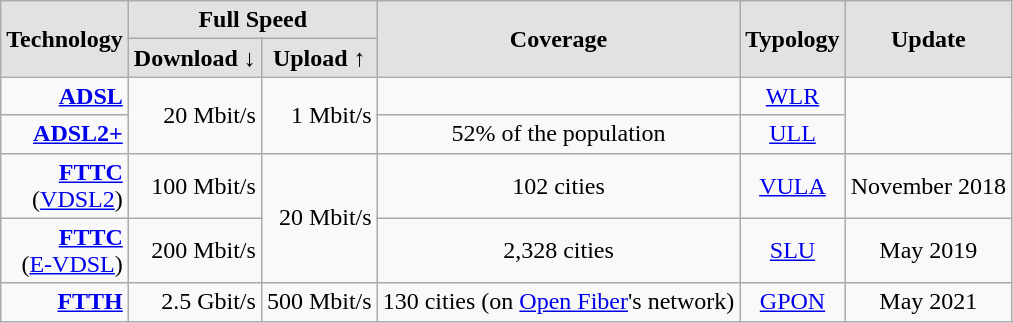<table class="wikitable">
<tr>
<th rowspan="2" style="background: #e2e2e2;">Technology</th>
<th colspan="2" style="background: #e2e2e2;">Full Speed</th>
<th rowspan="2" style="background: #e2e2e2;">Coverage</th>
<th rowspan="2" style="background: #e2e2e2;">Typology</th>
<th rowspan="2" style="background: #e2e2e2;">Update</th>
</tr>
<tr>
<th style="background: #e2e2e2;">Download ↓</th>
<th style="background: #e2e2e2;">Upload ↑</th>
</tr>
<tr>
<td style="text-align:right;"><strong><a href='#'>ADSL</a></strong></td>
<td rowspan="2" style="text-align:right;">20 Mbit/s</td>
<td rowspan="2" style="text-align:right;">1 Mbit/s</td>
<td style="text-align:center;"></td>
<td style="text-align:center;"><a href='#'>WLR</a></td>
<td style="text-align:center;" rowspan="2"></td>
</tr>
<tr>
<td style="text-align:right;"><strong><a href='#'>ADSL2+</a></strong></td>
<td style="text-align:center;">52% of the population</td>
<td style="text-align:center;"><a href='#'>ULL</a></td>
</tr>
<tr>
<td style="text-align:right;"><strong><a href='#'>FTTC</a></strong><br>(<a href='#'>VDSL2</a>)</td>
<td style="text-align:right;">100 Mbit/s</td>
<td rowspan="2" style="text-align:right;">20 Mbit/s</td>
<td style="text-align:center;">102 cities</td>
<td style="text-align:center;"><a href='#'>VULA</a></td>
<td style="text-align:center;">November 2018</td>
</tr>
<tr>
<td style="text-align:right;"><strong><a href='#'>FTTC</a></strong><br>(<a href='#'>E-VDSL</a>)</td>
<td style="text-align:right;">200 Mbit/s</td>
<td style="text-align:center;">2,328 cities</td>
<td style="text-align:center;"><a href='#'>SLU</a></td>
<td style="text-align:center;">May 2019</td>
</tr>
<tr>
<td style="text-align:right;"><strong><a href='#'>FTTH</a></strong></td>
<td style="text-align:right;">2.5 Gbit/s</td>
<td style="text-align:right;">500 Mbit/s</td>
<td style="text-align:center;">130 cities (on <a href='#'>Open Fiber</a>'s network)</td>
<td style="text-align:center;"><a href='#'>GPON</a></td>
<td style="text-align:center;">May 2021</td>
</tr>
</table>
